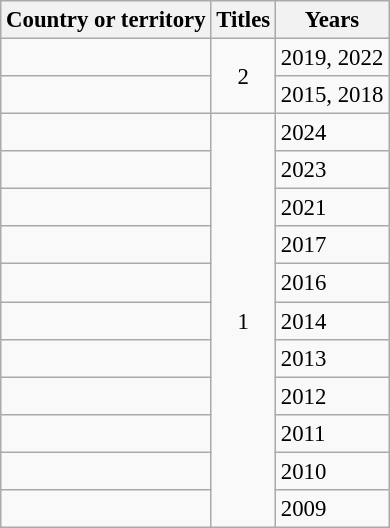<table class="wikitable sortable" style="font-size: 95%">
<tr>
<th scope="col">Country or territory</th>
<th scope="col">Titles</th>
<th scope="col">Years</th>
</tr>
<tr>
<td></td>
<td rowspan="2" style="text-align:center;">2</td>
<td>2019, 2022</td>
</tr>
<tr>
<td></td>
<td>2015, 2018</td>
</tr>
<tr>
<td></td>
<td rowspan="11" style="text-align:center;">1</td>
<td>2024</td>
</tr>
<tr>
<td></td>
<td>2023</td>
</tr>
<tr>
<td></td>
<td>2021</td>
</tr>
<tr>
<td></td>
<td>2017</td>
</tr>
<tr>
<td></td>
<td>2016</td>
</tr>
<tr>
<td></td>
<td>2014</td>
</tr>
<tr>
<td></td>
<td>2013</td>
</tr>
<tr>
<td></td>
<td>2012</td>
</tr>
<tr>
<td></td>
<td>2011</td>
</tr>
<tr>
<td></td>
<td>2010</td>
</tr>
<tr>
<td></td>
<td>2009</td>
</tr>
</table>
